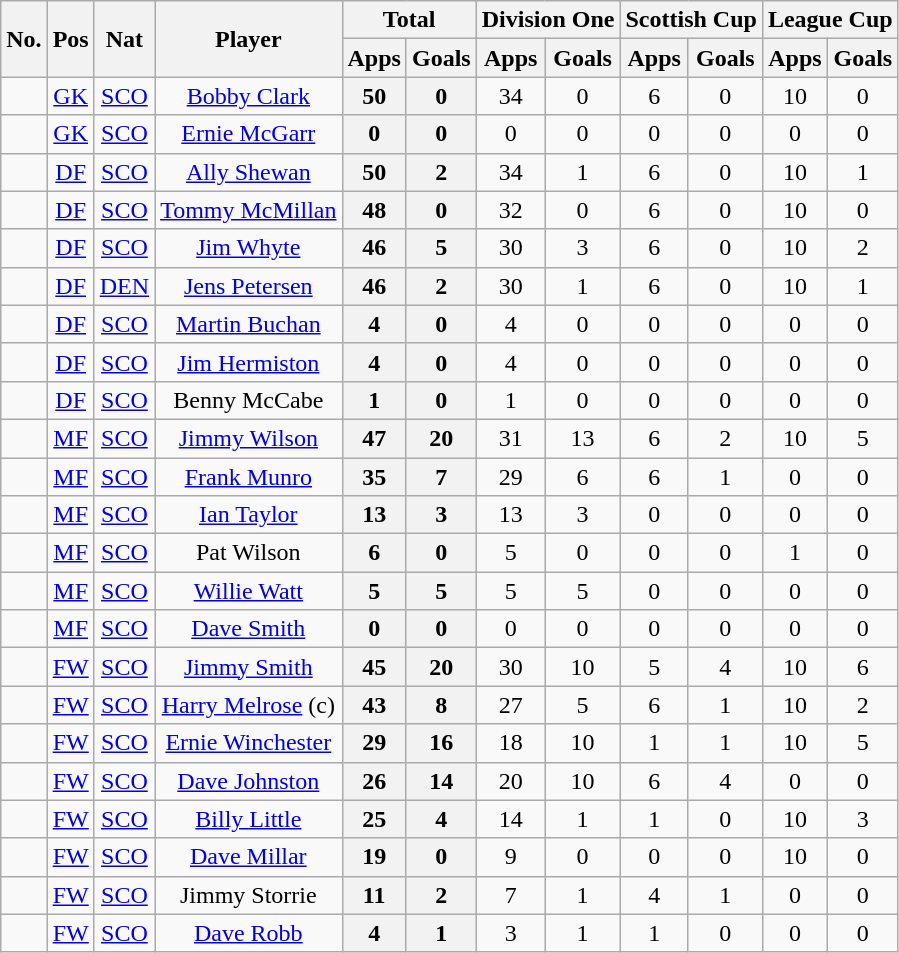<table class="wikitable sortable" style="text-align: center;">
<tr>
<th rowspan="2"><abbr>No.</abbr></th>
<th rowspan="2"><abbr>Pos</abbr></th>
<th rowspan="2"><abbr>Nat</abbr></th>
<th rowspan="2">Player</th>
<th colspan="2">Total</th>
<th colspan="2">Division One</th>
<th colspan="2">Scottish Cup</th>
<th colspan="2">League Cup</th>
</tr>
<tr>
<th>Apps</th>
<th>Goals</th>
<th>Apps</th>
<th>Goals</th>
<th>Apps</th>
<th>Goals</th>
<th>Apps</th>
<th>Goals</th>
</tr>
<tr>
<td></td>
<td><a href='#'>GK</a></td>
<td> <a href='#'>SCO</a></td>
<td><a href='#'>Bobby Clark</a></td>
<th>50</th>
<th>0</th>
<td>34</td>
<td>0</td>
<td>6</td>
<td>0</td>
<td>10</td>
<td>0</td>
</tr>
<tr>
<td></td>
<td><a href='#'>GK</a></td>
<td> <a href='#'>SCO</a></td>
<td><a href='#'>Ernie McGarr</a></td>
<th>0</th>
<th>0</th>
<td>0</td>
<td>0</td>
<td>0</td>
<td>0</td>
<td>0</td>
<td>0</td>
</tr>
<tr>
<td></td>
<td><a href='#'>DF</a></td>
<td> <a href='#'>SCO</a></td>
<td><a href='#'>Ally Shewan</a></td>
<th>50</th>
<th>2</th>
<td>34</td>
<td>1</td>
<td>6</td>
<td>0</td>
<td>10</td>
<td>1</td>
</tr>
<tr>
<td></td>
<td><a href='#'>DF</a></td>
<td> <a href='#'>SCO</a></td>
<td><a href='#'>Tommy McMillan</a></td>
<th>48</th>
<th>0</th>
<td>32</td>
<td>0</td>
<td>6</td>
<td>0</td>
<td>10</td>
<td>0</td>
</tr>
<tr>
<td></td>
<td><a href='#'>DF</a></td>
<td> <a href='#'>SCO</a></td>
<td><a href='#'>Jim Whyte</a></td>
<th>46</th>
<th>5</th>
<td>30</td>
<td>3</td>
<td>6</td>
<td>0</td>
<td>10</td>
<td>2</td>
</tr>
<tr>
<td></td>
<td><a href='#'>DF</a></td>
<td> <a href='#'>DEN</a></td>
<td><a href='#'>Jens Petersen</a></td>
<th>46</th>
<th>2</th>
<td>30</td>
<td>1</td>
<td>6</td>
<td>0</td>
<td>10</td>
<td>1</td>
</tr>
<tr>
<td></td>
<td><a href='#'>DF</a></td>
<td> <a href='#'>SCO</a></td>
<td><a href='#'>Martin Buchan</a></td>
<th>4</th>
<th>0</th>
<td>4</td>
<td>0</td>
<td>0</td>
<td>0</td>
<td>0</td>
<td>0</td>
</tr>
<tr>
<td></td>
<td><a href='#'>DF</a></td>
<td> <a href='#'>SCO</a></td>
<td><a href='#'>Jim Hermiston</a></td>
<th>4</th>
<th>0</th>
<td>4</td>
<td>0</td>
<td>0</td>
<td>0</td>
<td>0</td>
<td>0</td>
</tr>
<tr>
<td></td>
<td><a href='#'>DF</a></td>
<td> <a href='#'>SCO</a></td>
<td>Benny McCabe</td>
<th>1</th>
<th>0</th>
<td>1</td>
<td>0</td>
<td>0</td>
<td>0</td>
<td>0</td>
<td>0</td>
</tr>
<tr>
<td></td>
<td><a href='#'>MF</a></td>
<td> <a href='#'>SCO</a></td>
<td><a href='#'>Jimmy Wilson</a></td>
<th>47</th>
<th>20</th>
<td>31</td>
<td>13</td>
<td>6</td>
<td>2</td>
<td>10</td>
<td>5</td>
</tr>
<tr>
<td></td>
<td><a href='#'>MF</a></td>
<td> <a href='#'>SCO</a></td>
<td><a href='#'>Frank Munro</a></td>
<th>35</th>
<th>7</th>
<td>29</td>
<td>6</td>
<td>6</td>
<td>1</td>
<td>0</td>
<td>0</td>
</tr>
<tr>
<td></td>
<td><a href='#'>MF</a></td>
<td> <a href='#'>SCO</a></td>
<td><a href='#'>Ian Taylor</a></td>
<th>13</th>
<th>3</th>
<td>13</td>
<td>3</td>
<td>0</td>
<td>0</td>
<td>0</td>
<td>0</td>
</tr>
<tr>
<td></td>
<td><a href='#'>MF</a></td>
<td> <a href='#'>SCO</a></td>
<td>Pat Wilson</td>
<th>6</th>
<th>0</th>
<td>5</td>
<td>0</td>
<td>0</td>
<td>0</td>
<td>1</td>
<td>0</td>
</tr>
<tr>
<td></td>
<td><a href='#'>MF</a></td>
<td> <a href='#'>SCO</a></td>
<td><a href='#'>Willie Watt</a></td>
<th>5</th>
<th>5</th>
<td>5</td>
<td>5</td>
<td>0</td>
<td>0</td>
<td>0</td>
<td>0</td>
</tr>
<tr>
<td></td>
<td><a href='#'>MF</a></td>
<td> <a href='#'>SCO</a></td>
<td><a href='#'>Dave Smith</a></td>
<th>0</th>
<th>0</th>
<td>0</td>
<td>0</td>
<td>0</td>
<td>0</td>
<td>0</td>
<td>0</td>
</tr>
<tr>
<td></td>
<td><a href='#'>FW</a></td>
<td> <a href='#'>SCO</a></td>
<td><a href='#'>Jimmy Smith</a></td>
<th>45</th>
<th>20</th>
<td>30</td>
<td>10</td>
<td>5</td>
<td>4</td>
<td>10</td>
<td>6</td>
</tr>
<tr>
<td></td>
<td><a href='#'>FW</a></td>
<td> <a href='#'>SCO</a></td>
<td><a href='#'>Harry Melrose</a> (c)</td>
<th>43</th>
<th>8</th>
<td>27</td>
<td>5</td>
<td>6</td>
<td>1</td>
<td>10</td>
<td>2</td>
</tr>
<tr>
<td></td>
<td><a href='#'>FW</a></td>
<td> <a href='#'>SCO</a></td>
<td><a href='#'>Ernie Winchester</a></td>
<th>29</th>
<th>16</th>
<td>18</td>
<td>10</td>
<td>1</td>
<td>1</td>
<td>10</td>
<td>5</td>
</tr>
<tr>
<td></td>
<td><a href='#'>FW</a></td>
<td> <a href='#'>SCO</a></td>
<td><a href='#'>Dave Johnston</a></td>
<th>26</th>
<th>14</th>
<td>20</td>
<td>10</td>
<td>6</td>
<td>4</td>
<td>0</td>
<td>0</td>
</tr>
<tr>
<td></td>
<td><a href='#'>FW</a></td>
<td> <a href='#'>SCO</a></td>
<td><a href='#'>Billy Little</a></td>
<th>25</th>
<th>4</th>
<td>14</td>
<td>1</td>
<td>1</td>
<td>0</td>
<td>10</td>
<td>3</td>
</tr>
<tr>
<td></td>
<td><a href='#'>FW</a></td>
<td> <a href='#'>SCO</a></td>
<td><a href='#'>Dave Millar</a></td>
<th>19</th>
<th>0</th>
<td>9</td>
<td>0</td>
<td>0</td>
<td>0</td>
<td>10</td>
<td>0</td>
</tr>
<tr>
<td></td>
<td><a href='#'>FW</a></td>
<td> <a href='#'>SCO</a></td>
<td>Jimmy Storrie</td>
<th>11</th>
<th>2</th>
<td>7</td>
<td>1</td>
<td>4</td>
<td>1</td>
<td>0</td>
<td>0</td>
</tr>
<tr>
<td></td>
<td><a href='#'>FW</a></td>
<td> <a href='#'>SCO</a></td>
<td><a href='#'>Dave Robb</a></td>
<th>4</th>
<th>1</th>
<td>3</td>
<td>1</td>
<td>1</td>
<td>0</td>
<td>0</td>
<td>0</td>
</tr>
</table>
